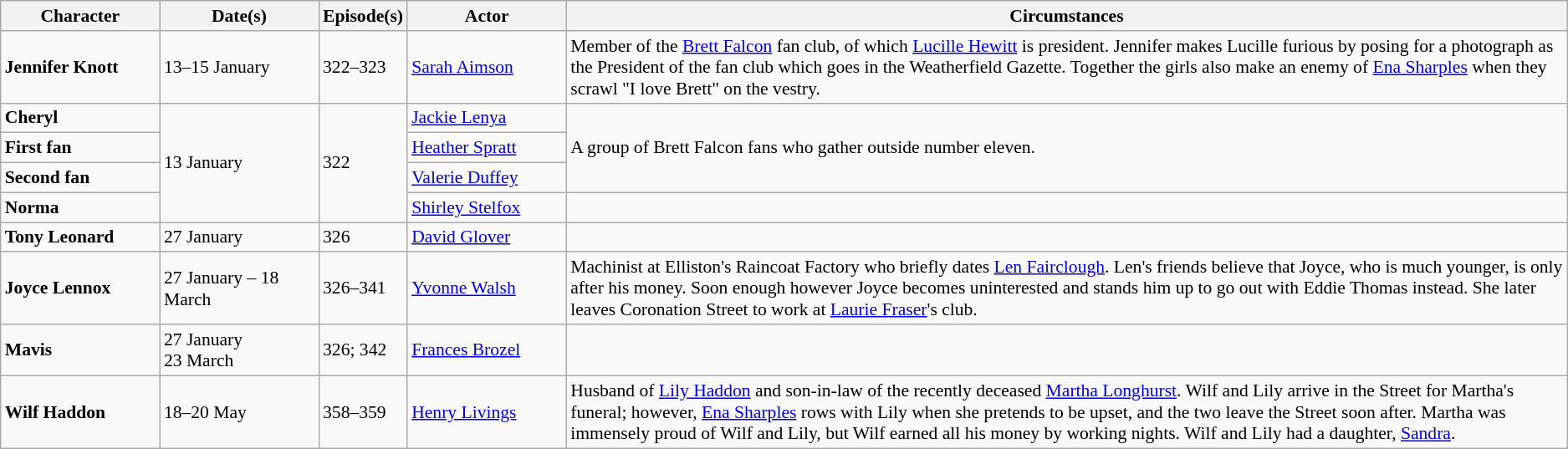<table class="wikitable plainrowheaders" style="font-size:90%">
<tr>
<th width="120">Character</th>
<th width="120">Date(s)</th>
<th width="50">Episode(s)</th>
<th width="120">Actor</th>
<th>Circumstances</th>
</tr>
<tr>
<td><strong>Jennifer Knott</strong></td>
<td>13–15 January</td>
<td>322–323</td>
<td><a href='#'>Sarah Aimson</a></td>
<td> Member of the <a href='#'>Brett Falcon</a> fan club, of which <a href='#'>Lucille Hewitt</a> is president. Jennifer makes Lucille furious by posing for a photograph as the President of the fan club which goes in the Weatherfield Gazette. Together the girls also make an enemy of <a href='#'>Ena Sharples</a> when they scrawl "I love Brett" on the vestry.</td>
</tr>
<tr>
<td><strong>Cheryl</strong></td>
<td rowspan="4">13 January</td>
<td rowspan="4">322</td>
<td><a href='#'>Jackie Lenya</a></td>
<td rowspan="3"> A group of Brett Falcon fans who gather outside number eleven.</td>
</tr>
<tr>
<td><strong>First fan</strong></td>
<td><a href='#'>Heather Spratt</a></td>
</tr>
<tr>
<td><strong>Second fan</strong></td>
<td><a href='#'>Valerie Duffey</a></td>
</tr>
<tr>
<td><strong>Norma</strong></td>
<td><a href='#'>Shirley Stelfox</a></td>
<td></td>
</tr>
<tr>
<td><strong>Tony Leonard</strong></td>
<td>27 January</td>
<td>326</td>
<td><a href='#'>David Glover</a></td>
<td></td>
</tr>
<tr>
<td><strong>Joyce Lennox</strong></td>
<td>27 January – 18 March</td>
<td>326–341</td>
<td><a href='#'>Yvonne Walsh</a></td>
<td> Machinist at Elliston's Raincoat Factory who briefly dates <a href='#'>Len Fairclough</a>. Len's friends believe that Joyce, who is much younger, is only after his money. Soon enough however Joyce becomes uninterested and stands him up to go out with Eddie Thomas instead. She later leaves Coronation Street to work at <a href='#'>Laurie Fraser</a>'s club.</td>
</tr>
<tr>
<td><strong>Mavis</strong></td>
<td>27 January<br>23 March</td>
<td>326; 342</td>
<td><a href='#'>Frances Brozel</a></td>
<td></td>
</tr>
<tr>
<td><strong>Wilf Haddon</strong></td>
<td>18–20 May</td>
<td>358–359</td>
<td><a href='#'>Henry Livings</a></td>
<td> Husband of <a href='#'>Lily Haddon</a> and son-in-law of the recently deceased <a href='#'>Martha Longhurst</a>. Wilf and Lily arrive in the Street for Martha's funeral; however, <a href='#'>Ena Sharples</a> rows with Lily when she pretends to be upset, and the two leave the Street soon after. Martha was immensely proud of Wilf and Lily, but Wilf earned all his money by working nights. Wilf and Lily had a daughter, <a href='#'>Sandra</a>.</td>
</tr>
</table>
